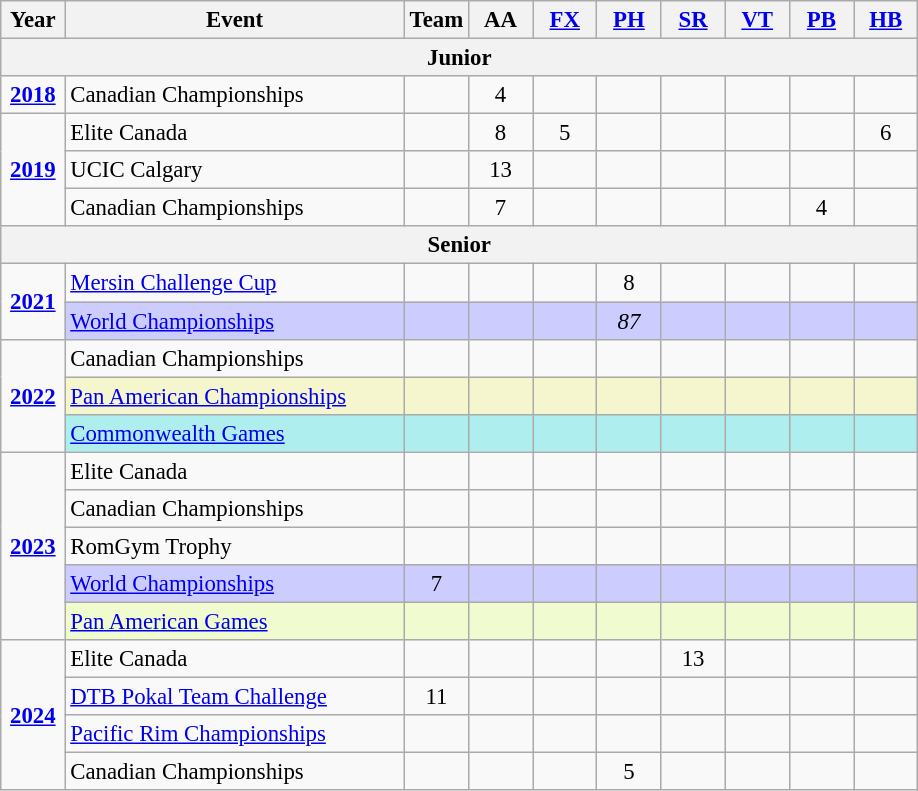<table class="wikitable sortable" style="text-align:center; font-size:95%;">
<tr>
<th width=7% class=unsortable>Year</th>
<th width=37% class=unsortable>Event</th>
<th width=7% class=unsortable>Team</th>
<th width=7% class=unsortable>AA</th>
<th width=7% class=unsortable><a href='#'>FX</a></th>
<th width=7% class=unsortable><a href='#'>PH</a></th>
<th width=7% class=unsortable><a href='#'>SR</a></th>
<th width=7% class=unsortable><a href='#'>VT</a></th>
<th width=7% class=unsortable><a href='#'>PB</a></th>
<th width=7% class=unsortable><a href='#'>HB</a></th>
</tr>
<tr>
<th colspan="10">Junior</th>
</tr>
<tr>
<td rowspan="1"><strong><a href='#'>2018</a></strong></td>
<td align=left>Canadian Championships</td>
<td></td>
<td>4</td>
<td></td>
<td></td>
<td></td>
<td></td>
<td></td>
<td></td>
</tr>
<tr>
<td rowspan="3"><strong><a href='#'>2019</a></strong></td>
<td align=left>Elite Canada</td>
<td></td>
<td>8</td>
<td>5</td>
<td></td>
<td></td>
<td></td>
<td></td>
<td>6</td>
</tr>
<tr>
<td align=left>UCIC Calgary</td>
<td></td>
<td>13</td>
<td></td>
<td></td>
<td></td>
<td></td>
<td></td>
<td></td>
</tr>
<tr>
<td align=left>Canadian Championships</td>
<td></td>
<td>7</td>
<td></td>
<td></td>
<td></td>
<td></td>
<td>4</td>
<td></td>
</tr>
<tr>
<th colspan="10">Senior</th>
</tr>
<tr>
<td rowspan="2"><strong><a href='#'>2021</a></strong></td>
<td align=left><a href='#'>Mersin Challenge Cup</a></td>
<td></td>
<td></td>
<td></td>
<td>8</td>
<td></td>
<td></td>
<td></td>
<td></td>
</tr>
<tr bgcolor=#CCCCFF>
<td align=left><a href='#'>World Championships</a></td>
<td></td>
<td></td>
<td></td>
<td><em>87</em></td>
<td></td>
<td></td>
<td></td>
<td></td>
</tr>
<tr>
<td rowspan="3"><strong><a href='#'>2022</a></strong></td>
<td align=left>Canadian Championships</td>
<td></td>
<td></td>
<td></td>
<td></td>
<td></td>
<td></td>
<td></td>
<td></td>
</tr>
<tr bgcolor=#F5F6CE>
<td align=left><a href='#'>Pan American Championships</a></td>
<td></td>
<td></td>
<td></td>
<td></td>
<td></td>
<td></td>
<td></td>
<td></td>
</tr>
<tr bgcolor="#afeeee">
<td align=left><a href='#'>Commonwealth Games</a></td>
<td></td>
<td></td>
<td></td>
<td></td>
<td></td>
<td></td>
<td></td>
<td></td>
</tr>
<tr>
<td rowspan="5"><strong><a href='#'>2023</a></strong></td>
<td align=left>Elite Canada</td>
<td></td>
<td></td>
<td></td>
<td></td>
<td></td>
<td></td>
<td></td>
<td></td>
</tr>
<tr>
<td align=left>Canadian Championships</td>
<td></td>
<td></td>
<td></td>
<td></td>
<td></td>
<td></td>
<td></td>
<td></td>
</tr>
<tr>
<td align=left>RomGym Trophy</td>
<td></td>
<td></td>
<td></td>
<td></td>
<td></td>
<td></td>
<td></td>
<td></td>
</tr>
<tr bgcolor=#CCCCFF>
<td align=left><a href='#'>World Championships</a></td>
<td>7</td>
<td></td>
<td></td>
<td></td>
<td></td>
<td></td>
<td></td>
<td></td>
</tr>
<tr bgcolor=#f0fccf>
<td align=left><a href='#'>Pan American Games</a></td>
<td></td>
<td></td>
<td></td>
<td></td>
<td></td>
<td></td>
<td></td>
<td></td>
</tr>
<tr>
<td rowspan="4"><strong><a href='#'>2024</a></strong></td>
<td align=left>Elite Canada</td>
<td></td>
<td></td>
<td></td>
<td></td>
<td>13</td>
<td></td>
<td></td>
<td></td>
</tr>
<tr>
<td align=left><a href='#'>DTB Pokal Team Challenge</a></td>
<td>11</td>
<td></td>
<td></td>
<td></td>
<td></td>
<td></td>
<td></td>
<td></td>
</tr>
<tr>
<td align=left><a href='#'>Pacific Rim Championships</a></td>
<td></td>
<td></td>
<td></td>
<td></td>
<td></td>
<td></td>
<td></td>
<td></td>
</tr>
<tr>
<td align=left>Canadian Championships</td>
<td></td>
<td></td>
<td></td>
<td>5</td>
<td></td>
<td></td>
<td></td>
<td></td>
</tr>
</table>
